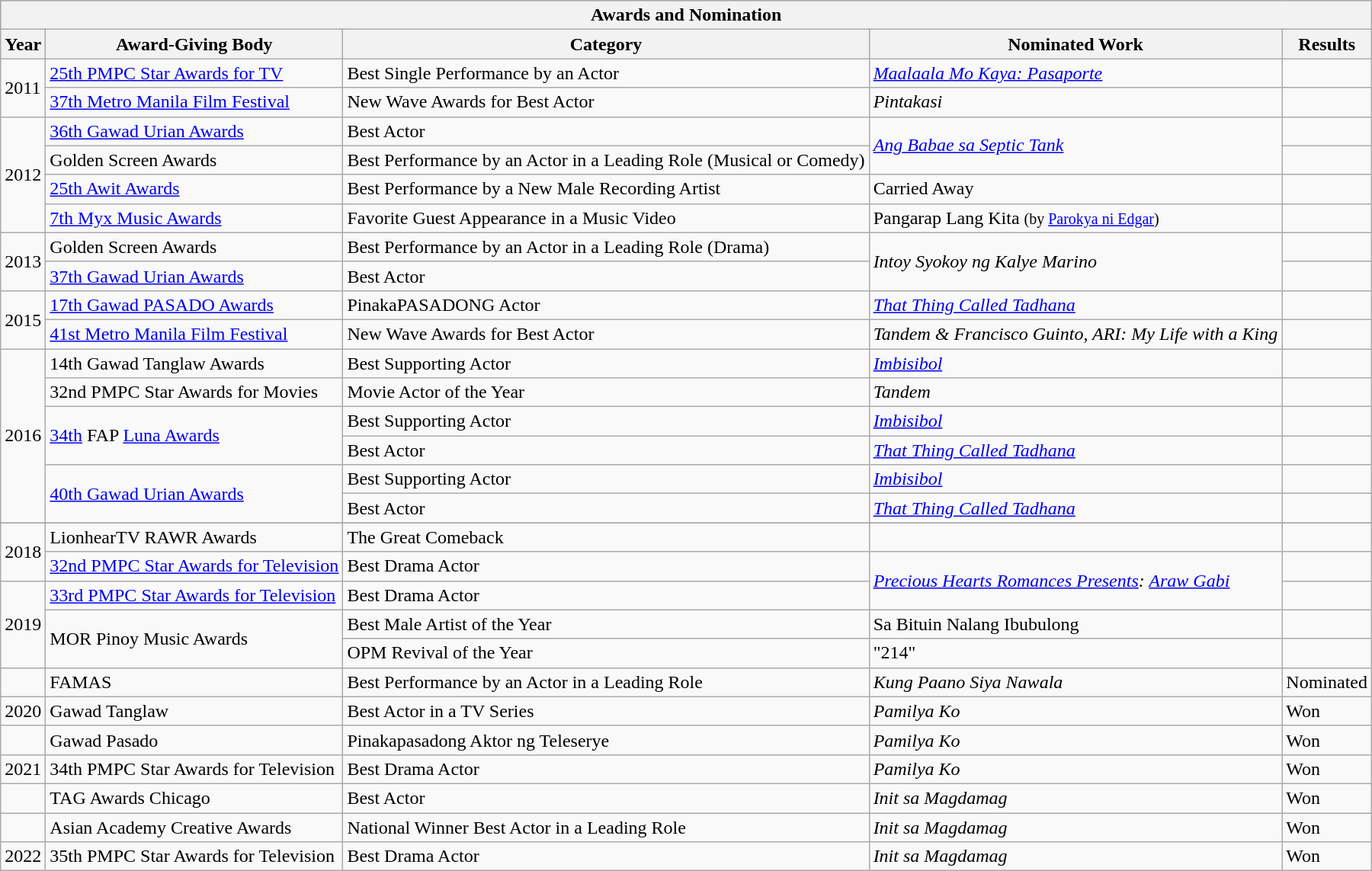<table class="wikitable">
<tr style="text-align:center; background:#75b2dd;">
<th colspan="5">Awards and Nomination</th>
</tr>
<tr>
<th>Year</th>
<th>Award-Giving Body</th>
<th>Category</th>
<th>Nominated Work</th>
<th>Results</th>
</tr>
<tr>
<td rowspan=2>2011</td>
<td><a href='#'>25th PMPC Star Awards for TV</a></td>
<td>Best Single Performance by an Actor</td>
<td><em><a href='#'>Maalaala Mo Kaya: Pasaporte</a></em></td>
<td></td>
</tr>
<tr>
<td><a href='#'>37th Metro Manila Film Festival</a></td>
<td>New Wave Awards for Best Actor</td>
<td><em>Pintakasi</em></td>
<td></td>
</tr>
<tr>
<td rowspan=4>2012</td>
<td><a href='#'>36th Gawad Urian Awards</a></td>
<td>Best Actor</td>
<td rowspan=2><em><a href='#'>Ang Babae sa Septic Tank</a></em></td>
<td></td>
</tr>
<tr>
<td>Golden Screen Awards</td>
<td>Best Performance by an Actor in a Leading Role (Musical or Comedy)</td>
<td></td>
</tr>
<tr>
<td><a href='#'>25th Awit Awards</a></td>
<td>Best Performance by a New Male Recording Artist</td>
<td>Carried Away</td>
<td></td>
</tr>
<tr>
<td><a href='#'>7th Myx Music Awards</a></td>
<td>Favorite Guest Appearance in a Music Video</td>
<td>Pangarap Lang Kita <small>(by <a href='#'>Parokya ni Edgar</a>)</small></td>
<td></td>
</tr>
<tr>
<td rowspan=2>2013</td>
<td>Golden Screen Awards</td>
<td>Best Performance by an Actor in a Leading Role (Drama)</td>
<td rowspan=2><em>Intoy Syokoy ng Kalye Marino</em></td>
<td></td>
</tr>
<tr>
<td><a href='#'>37th Gawad Urian Awards</a></td>
<td>Best Actor</td>
<td></td>
</tr>
<tr>
<td rowspan=2>2015</td>
<td><a href='#'>17th Gawad PASADO Awards</a></td>
<td>PinakaPASADONG Actor</td>
<td><em><a href='#'>That Thing Called Tadhana</a></em></td>
<td></td>
</tr>
<tr>
<td><a href='#'>41st Metro Manila Film Festival</a></td>
<td>New Wave Awards for Best Actor</td>
<td><em>Tandem & Francisco Guinto, ARI: My Life with a King</em></td>
<td></td>
</tr>
<tr>
<td rowspan=6>2016</td>
<td>14th Gawad Tanglaw Awards</td>
<td>Best Supporting Actor</td>
<td><em><a href='#'>Imbisibol</a></em></td>
<td></td>
</tr>
<tr>
<td>32nd PMPC Star Awards for Movies</td>
<td>Movie Actor of the Year</td>
<td><em>Tandem</em></td>
<td></td>
</tr>
<tr>
<td rowspan=2><a href='#'>34th</a> FAP <a href='#'>Luna Awards</a></td>
<td>Best Supporting Actor</td>
<td><em><a href='#'>Imbisibol</a></em></td>
<td></td>
</tr>
<tr>
<td>Best Actor</td>
<td><em><a href='#'>That Thing Called Tadhana</a></em></td>
<td></td>
</tr>
<tr>
<td rowspan=2><a href='#'>40th Gawad Urian Awards</a></td>
<td>Best Supporting Actor</td>
<td><em><a href='#'>Imbisibol</a></em></td>
<td></td>
</tr>
<tr>
<td>Best Actor</td>
<td><em><a href='#'>That Thing Called Tadhana</a></em></td>
<td></td>
</tr>
<tr>
</tr>
<tr>
<td rowspan=2>2018</td>
<td>LionhearTV RAWR Awards</td>
<td>The Great Comeback</td>
<td></td>
<td></td>
</tr>
<tr>
<td><a href='#'>32nd PMPC Star Awards for Television</a></td>
<td>Best Drama Actor</td>
<td rowspan=2><em><a href='#'>Precious Hearts Romances Presents</a>: <a href='#'>Araw Gabi</a></em></td>
<td></td>
</tr>
<tr>
<td rowspan="3">2019</td>
<td><a href='#'>33rd PMPC Star Awards for Television</a></td>
<td>Best Drama Actor</td>
<td></td>
</tr>
<tr>
<td rowspan="2">MOR Pinoy Music Awards</td>
<td>Best Male Artist of the Year</td>
<td>Sa Bituin Nalang Ibubulong</td>
<td></td>
</tr>
<tr>
<td>OPM Revival of the Year</td>
<td>"214"</td>
<td></td>
</tr>
<tr>
<td></td>
<td>FAMAS</td>
<td>Best Performance by an Actor in a Leading Role</td>
<td><em>Kung Paano Siya Nawala</em></td>
<td>Nominated</td>
</tr>
<tr>
<td>2020</td>
<td>Gawad Tanglaw</td>
<td>Best Actor in a TV Series</td>
<td><em>Pamilya Ko</em></td>
<td>Won</td>
</tr>
<tr>
<td></td>
<td>Gawad Pasado</td>
<td>Pinakapasadong Aktor ng Teleserye</td>
<td><em>Pamilya Ko</em></td>
<td>Won</td>
</tr>
<tr>
<td>2021</td>
<td>34th PMPC Star Awards for Television</td>
<td>Best Drama Actor</td>
<td><em>Pamilya Ko</em></td>
<td>Won</td>
</tr>
<tr>
<td></td>
<td>TAG Awards Chicago</td>
<td>Best Actor</td>
<td><em>Init sa Magdamag</em></td>
<td>Won</td>
</tr>
<tr>
<td></td>
<td>Asian Academy Creative Awards</td>
<td>National Winner Best Actor in a Leading Role</td>
<td><em>Init sa Magdamag</em></td>
<td>Won</td>
</tr>
<tr>
<td>2022</td>
<td>35th PMPC Star Awards for Television</td>
<td>Best Drama Actor</td>
<td><em>Init sa Magdamag</em></td>
<td>Won</td>
</tr>
</table>
